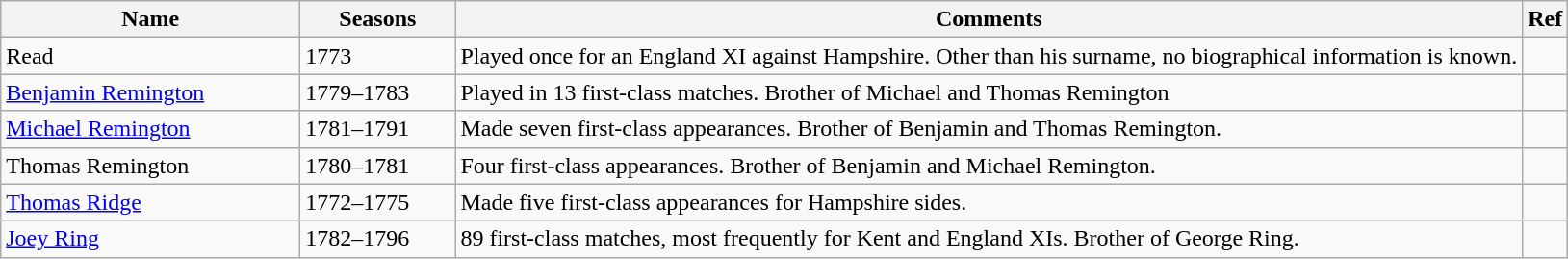<table class="wikitable">
<tr>
<th style="width:200px">Name</th>
<th style="width: 100px">Seasons</th>
<th>Comments</th>
<th>Ref</th>
</tr>
<tr>
<td>Read</td>
<td>1773</td>
<td>Played once for an England XI against Hampshire. Other than his surname, no biographical information is known.</td>
<td></td>
</tr>
<tr>
<td><a href='#'>Benjamin Remington</a></td>
<td>1779–1783</td>
<td>Played in 13 first-class matches. Brother of Michael and Thomas Remington</td>
<td></td>
</tr>
<tr>
<td><a href='#'>Michael Remington</a></td>
<td>1781–1791</td>
<td>Made seven first-class appearances. Brother of Benjamin and Thomas Remington.</td>
<td></td>
</tr>
<tr>
<td>Thomas Remington</td>
<td>1780–1781</td>
<td>Four first-class appearances. Brother of Benjamin and Michael Remington.</td>
<td></td>
</tr>
<tr>
<td><a href='#'>Thomas Ridge</a></td>
<td>1772–1775</td>
<td>Made five first-class appearances for Hampshire sides.</td>
<td></td>
</tr>
<tr>
<td><a href='#'>Joey Ring</a></td>
<td>1782–1796</td>
<td>89 first-class matches, most frequently for Kent and England XIs. Brother of George Ring.</td>
<td></td>
</tr>
</table>
